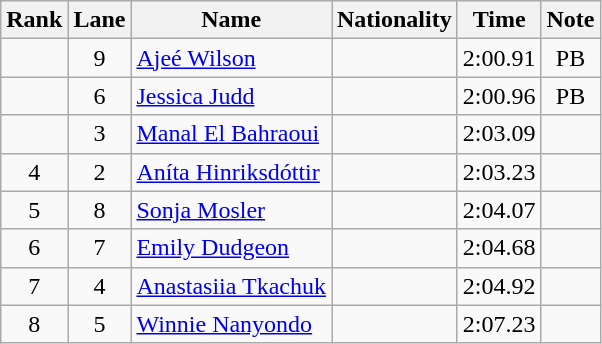<table class="wikitable sortable" style="text-align:center">
<tr>
<th>Rank</th>
<th>Lane</th>
<th>Name</th>
<th>Nationality</th>
<th>Time</th>
<th>Note</th>
</tr>
<tr>
<td></td>
<td>9</td>
<td align=left><a href='#'>Ajeé Wilson</a></td>
<td align=left></td>
<td>2:00.91</td>
<td>PB</td>
</tr>
<tr>
<td></td>
<td>6</td>
<td align=left><a href='#'>Jessica Judd</a></td>
<td align=left></td>
<td>2:00.96</td>
<td>PB</td>
</tr>
<tr>
<td></td>
<td>3</td>
<td align=left><a href='#'>Manal El Bahraoui</a></td>
<td align=left></td>
<td>2:03.09</td>
<td></td>
</tr>
<tr>
<td>4</td>
<td>2</td>
<td align=left><a href='#'>Aníta Hinriksdóttir</a></td>
<td align=left></td>
<td>2:03.23</td>
<td></td>
</tr>
<tr>
<td>5</td>
<td>8</td>
<td align=left><a href='#'>Sonja Mosler</a></td>
<td align=left></td>
<td>2:04.07</td>
<td></td>
</tr>
<tr>
<td>6</td>
<td>7</td>
<td align=left><a href='#'>Emily Dudgeon</a></td>
<td align=left></td>
<td>2:04.68</td>
<td></td>
</tr>
<tr>
<td>7</td>
<td>4</td>
<td align=left><a href='#'>Anastasiia Tkachuk</a></td>
<td align=left></td>
<td>2:04.92</td>
<td></td>
</tr>
<tr>
<td>8</td>
<td>5</td>
<td align=left><a href='#'>Winnie Nanyondo</a></td>
<td align=left></td>
<td>2:07.23</td>
<td></td>
</tr>
</table>
